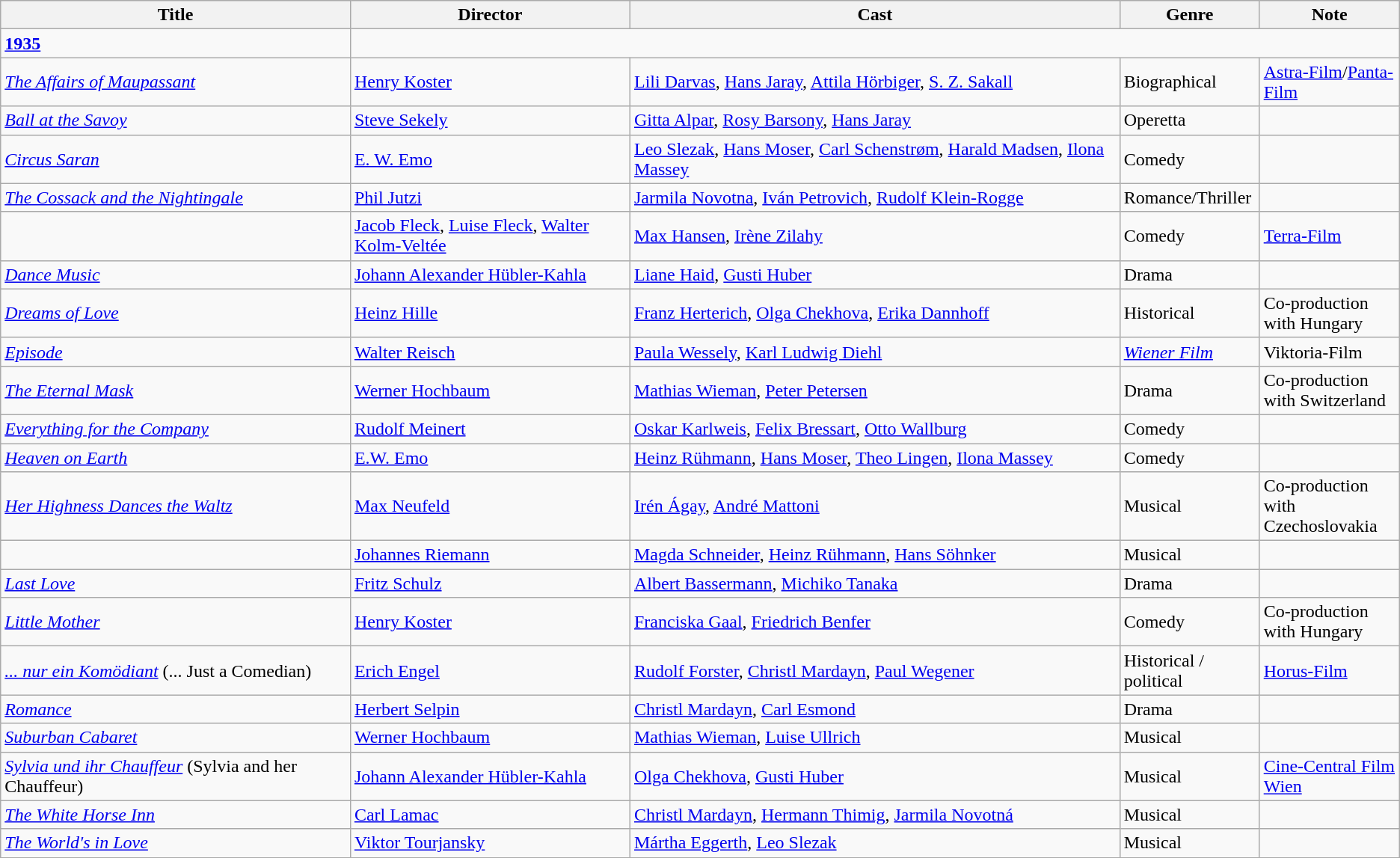<table class="wikitable">
<tr>
<th width=25%>Title</th>
<th width=20%>Director</th>
<th width=35%>Cast</th>
<th width=10%>Genre</th>
<th width=15%>Note</th>
</tr>
<tr>
<td><strong><a href='#'>1935</a></strong></td>
</tr>
<tr>
<td><em><a href='#'>The Affairs of Maupassant</a></em></td>
<td><a href='#'>Henry Koster</a></td>
<td><a href='#'>Lili Darvas</a>, <a href='#'>Hans Jaray</a>, <a href='#'>Attila Hörbiger</a>, <a href='#'>S. Z. Sakall</a></td>
<td>Biographical</td>
<td><a href='#'>Astra-Film</a>/<a href='#'>Panta-Film</a></td>
</tr>
<tr>
<td><em><a href='#'>Ball at the Savoy</a></em></td>
<td><a href='#'>Steve Sekely</a></td>
<td><a href='#'>Gitta Alpar</a>, <a href='#'>Rosy Barsony</a>, <a href='#'>Hans Jaray</a></td>
<td>Operetta</td>
<td></td>
</tr>
<tr>
<td><em><a href='#'>Circus Saran</a></em></td>
<td><a href='#'>E. W. Emo</a></td>
<td><a href='#'>Leo Slezak</a>, <a href='#'>Hans Moser</a>, <a href='#'>Carl Schenstrøm</a>, <a href='#'>Harald Madsen</a>, <a href='#'>Ilona Massey</a></td>
<td>Comedy</td>
<td></td>
</tr>
<tr>
<td><em><a href='#'>The Cossack and the Nightingale</a></em></td>
<td><a href='#'>Phil Jutzi</a></td>
<td><a href='#'>Jarmila Novotna</a>, <a href='#'>Iván Petrovich</a>, <a href='#'>Rudolf Klein-Rogge</a></td>
<td>Romance/Thriller</td>
<td></td>
</tr>
<tr>
<td><em></em></td>
<td><a href='#'>Jacob Fleck</a>, <a href='#'>Luise Fleck</a>, <a href='#'>Walter Kolm-Veltée</a></td>
<td><a href='#'>Max Hansen</a>, <a href='#'>Irène Zilahy</a></td>
<td>Comedy</td>
<td><a href='#'>Terra-Film</a></td>
</tr>
<tr>
<td><em><a href='#'>Dance Music</a></em></td>
<td><a href='#'>Johann Alexander Hübler-Kahla</a></td>
<td><a href='#'>Liane Haid</a>, <a href='#'>Gusti Huber</a></td>
<td>Drama</td>
<td></td>
</tr>
<tr>
<td><em><a href='#'>Dreams of Love</a></em></td>
<td><a href='#'>Heinz Hille</a></td>
<td><a href='#'>Franz Herterich</a>, <a href='#'>Olga Chekhova</a>, <a href='#'>Erika Dannhoff</a></td>
<td>Historical</td>
<td>Co-production with Hungary</td>
</tr>
<tr>
<td><em><a href='#'>Episode</a></em></td>
<td><a href='#'>Walter Reisch</a></td>
<td><a href='#'>Paula Wessely</a>, <a href='#'>Karl Ludwig Diehl</a></td>
<td><em><a href='#'>Wiener Film</a></em></td>
<td>Viktoria-Film</td>
</tr>
<tr>
<td><em><a href='#'>The Eternal Mask</a></em></td>
<td><a href='#'>Werner Hochbaum</a></td>
<td><a href='#'>Mathias Wieman</a>, <a href='#'>Peter Petersen</a></td>
<td>Drama</td>
<td>Co-production with Switzerland</td>
</tr>
<tr>
<td><em><a href='#'>Everything for the Company</a></em></td>
<td><a href='#'>Rudolf Meinert</a></td>
<td><a href='#'>Oskar Karlweis</a>, <a href='#'>Felix Bressart</a>, <a href='#'>Otto Wallburg</a></td>
<td>Comedy</td>
<td></td>
</tr>
<tr>
<td><em><a href='#'>Heaven on Earth</a></em></td>
<td><a href='#'>E.W. Emo</a></td>
<td><a href='#'>Heinz Rühmann</a>, <a href='#'>Hans Moser</a>, <a href='#'>Theo Lingen</a>, <a href='#'>Ilona Massey</a></td>
<td>Comedy</td>
<td></td>
</tr>
<tr>
<td><em><a href='#'>Her Highness Dances the Waltz</a></em></td>
<td><a href='#'>Max Neufeld</a></td>
<td><a href='#'>Irén Ágay</a>, <a href='#'>André Mattoni</a></td>
<td>Musical</td>
<td>Co-production with Czechoslovakia</td>
</tr>
<tr>
<td><em></em></td>
<td><a href='#'>Johannes Riemann</a></td>
<td><a href='#'>Magda Schneider</a>, <a href='#'>Heinz Rühmann</a>, <a href='#'>Hans Söhnker</a></td>
<td>Musical</td>
<td></td>
</tr>
<tr>
<td><em><a href='#'>Last Love</a></em></td>
<td><a href='#'>Fritz Schulz</a></td>
<td><a href='#'>Albert Bassermann</a>, <a href='#'>Michiko Tanaka</a></td>
<td>Drama</td>
<td></td>
</tr>
<tr>
<td><em><a href='#'>Little Mother</a></em></td>
<td><a href='#'>Henry Koster</a></td>
<td><a href='#'>Franciska Gaal</a>, <a href='#'>Friedrich Benfer</a></td>
<td>Comedy</td>
<td>Co-production with Hungary</td>
</tr>
<tr>
<td><em><a href='#'>... nur ein Komödiant</a></em>  (... Just a Comedian)</td>
<td><a href='#'>Erich Engel</a></td>
<td><a href='#'>Rudolf Forster</a>, <a href='#'>Christl Mardayn</a>, <a href='#'>Paul Wegener</a></td>
<td>Historical / political</td>
<td><a href='#'>Horus-Film</a></td>
</tr>
<tr>
<td><em><a href='#'>Romance</a></em></td>
<td><a href='#'>Herbert Selpin</a></td>
<td><a href='#'>Christl Mardayn</a>, <a href='#'>Carl Esmond</a></td>
<td>Drama</td>
<td></td>
</tr>
<tr>
<td><em><a href='#'>Suburban Cabaret</a></em></td>
<td><a href='#'>Werner Hochbaum</a></td>
<td><a href='#'>Mathias Wieman</a>, <a href='#'>Luise Ullrich </a></td>
<td>Musical</td>
<td></td>
</tr>
<tr>
<td><em><a href='#'>Sylvia und ihr Chauffeur</a></em>  (Sylvia and her Chauffeur)</td>
<td><a href='#'>Johann Alexander Hübler-Kahla</a></td>
<td><a href='#'>Olga Chekhova</a>, <a href='#'>Gusti Huber</a></td>
<td>Musical</td>
<td><a href='#'>Cine-Central Film Wien</a></td>
</tr>
<tr>
<td><em><a href='#'>The White Horse Inn</a></em></td>
<td><a href='#'>Carl Lamac</a></td>
<td><a href='#'>Christl Mardayn</a>, <a href='#'>Hermann Thimig</a>, <a href='#'>Jarmila Novotná</a></td>
<td>Musical</td>
<td></td>
</tr>
<tr>
<td><em><a href='#'>The World's in Love</a></em></td>
<td><a href='#'>Viktor Tourjansky</a></td>
<td><a href='#'>Mártha Eggerth</a>, <a href='#'>Leo Slezak</a></td>
<td>Musical</td>
<td></td>
</tr>
<tr>
</tr>
</table>
